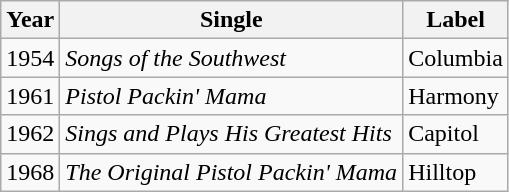<table class="wikitable">
<tr>
<th>Year</th>
<th>Single</th>
<th>Label</th>
</tr>
<tr>
<td>1954</td>
<td><em>Songs of the Southwest</em></td>
<td>Columbia</td>
</tr>
<tr>
<td>1961</td>
<td><em>Pistol Packin' Mama</em></td>
<td>Harmony</td>
</tr>
<tr>
<td>1962</td>
<td><em>Sings and Plays His Greatest Hits</em></td>
<td>Capitol</td>
</tr>
<tr>
<td>1968</td>
<td><em>The Original Pistol Packin' Mama</em></td>
<td>Hilltop</td>
</tr>
</table>
